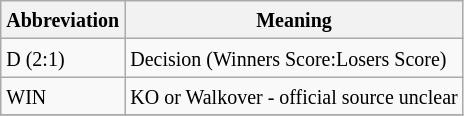<table class="wikitable">
<tr>
<th><small>Abbreviation</small></th>
<th><small>Meaning</small></th>
</tr>
<tr>
<td><small>D (2:1)</small></td>
<td><small>Decision (Winners Score:Losers Score)</small></td>
</tr>
<tr>
<td><small>WIN</small></td>
<td><small>KO or Walkover - official source unclear</small></td>
</tr>
<tr>
</tr>
</table>
